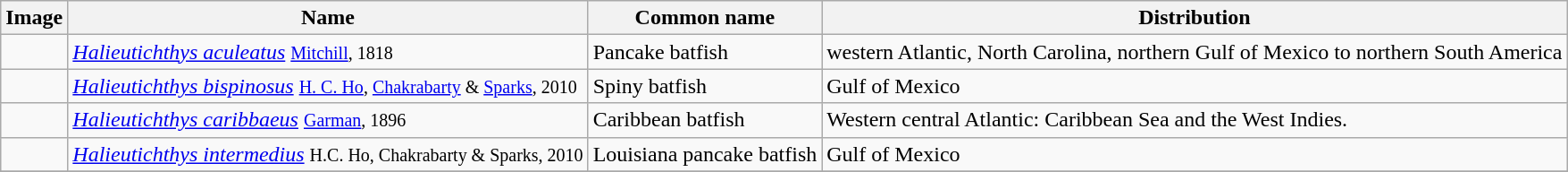<table class="wikitable sortable">
<tr>
<th>Image</th>
<th>Name</th>
<th>Common name</th>
<th>Distribution</th>
</tr>
<tr>
<td></td>
<td><em><a href='#'>Halieutichthys aculeatus</a></em> <small><a href='#'>Mitchill</a>, 1818</small></td>
<td>Pancake batfish</td>
<td>western Atlantic, North Carolina, northern Gulf of Mexico to northern South America</td>
</tr>
<tr>
<td></td>
<td><em><a href='#'>Halieutichthys bispinosus</a></em> <small><a href='#'>H. C. Ho</a>, <a href='#'>Chakrabarty</a> & <a href='#'>Sparks</a>, 2010</small></td>
<td>Spiny batfish</td>
<td>Gulf of Mexico</td>
</tr>
<tr>
<td></td>
<td><em><a href='#'>Halieutichthys caribbaeus</a></em> <small><a href='#'>Garman</a>, 1896</small></td>
<td>Caribbean batfish</td>
<td>Western central Atlantic: Caribbean Sea and the West Indies.</td>
</tr>
<tr>
<td></td>
<td><em><a href='#'>Halieutichthys intermedius</a></em> <small>H.C. Ho, Chakrabarty & Sparks, 2010</small></td>
<td>Louisiana pancake batfish</td>
<td>Gulf of Mexico</td>
</tr>
<tr>
</tr>
</table>
